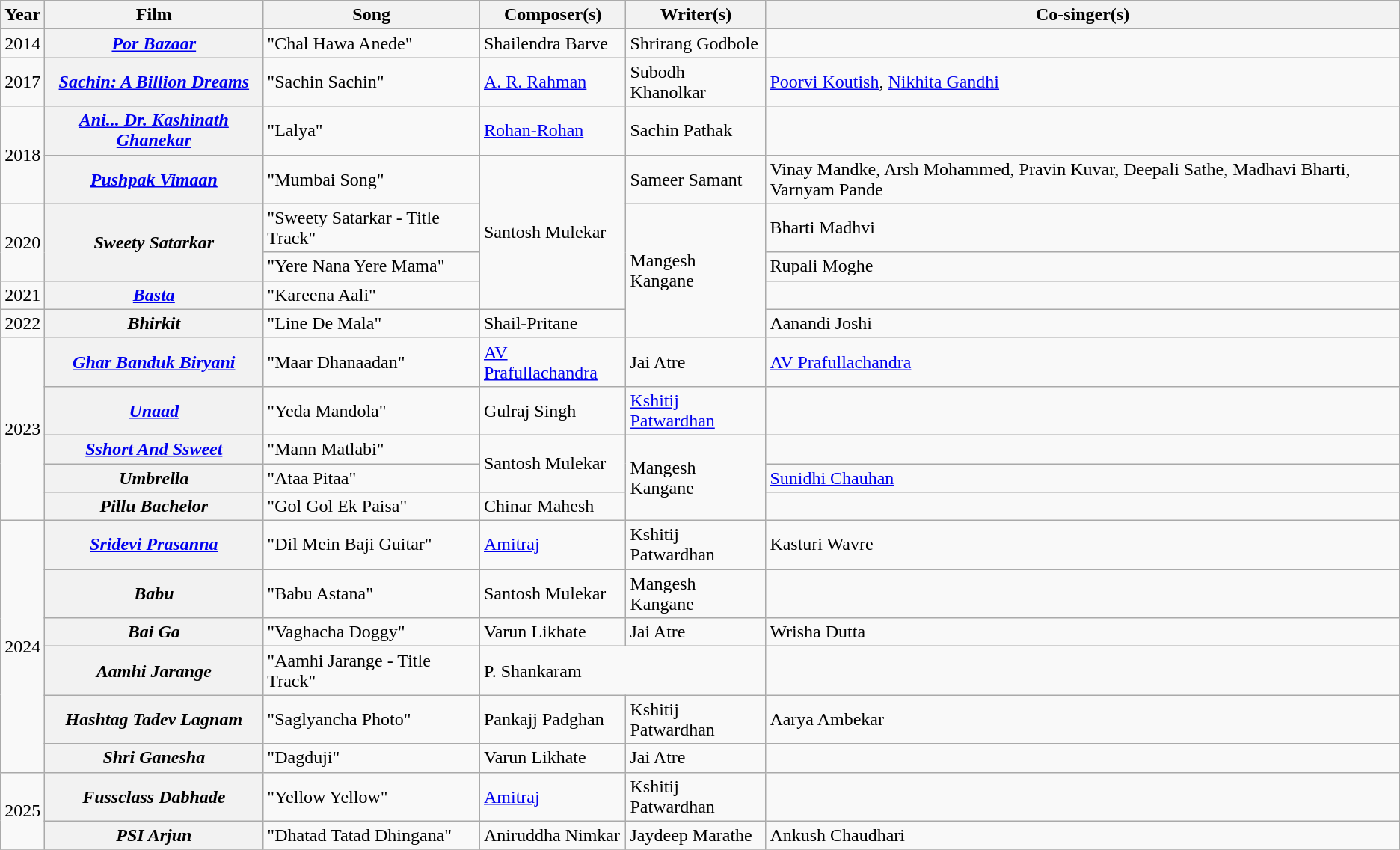<table class="wikitable plainrowheaders">
<tr>
<th scope="col">Year</th>
<th scope="col">Film</th>
<th scope="col">Song</th>
<th scope="col">Composer(s)</th>
<th scope="col">Writer(s)</th>
<th scope="col">Co-singer(s)</th>
</tr>
<tr>
<td>2014</td>
<th><em><a href='#'>Por Bazaar</a></em></th>
<td>"Chal Hawa Anede"</td>
<td>Shailendra Barve</td>
<td>Shrirang Godbole</td>
<td></td>
</tr>
<tr>
<td>2017</td>
<th><em><a href='#'>Sachin: A Billion Dreams</a></em></th>
<td>"Sachin Sachin"</td>
<td><a href='#'>A. R. Rahman</a></td>
<td>Subodh Khanolkar</td>
<td><a href='#'>Poorvi Koutish</a>, <a href='#'>Nikhita Gandhi</a></td>
</tr>
<tr>
<td rowspan="2">2018</td>
<th><em><a href='#'>Ani... Dr. Kashinath Ghanekar</a></em></th>
<td>"Lalya"</td>
<td><a href='#'>Rohan-Rohan</a></td>
<td>Sachin Pathak</td>
<td></td>
</tr>
<tr>
<th><em><a href='#'>Pushpak Vimaan</a></em></th>
<td>"Mumbai Song"</td>
<td rowspan="4">Santosh Mulekar</td>
<td>Sameer Samant</td>
<td>Vinay Mandke, Arsh Mohammed, Pravin Kuvar, Deepali Sathe, Madhavi Bharti, Varnyam Pande</td>
</tr>
<tr>
<td rowspan="2">2020</td>
<th rowspan="2"><em>Sweety Satarkar</em></th>
<td>"Sweety Satarkar - Title Track"</td>
<td rowspan="4">Mangesh Kangane</td>
<td>Bharti Madhvi</td>
</tr>
<tr>
<td>"Yere Nana Yere Mama"</td>
<td>Rupali Moghe</td>
</tr>
<tr>
<td>2021</td>
<th><em><a href='#'>Basta</a></em></th>
<td>"Kareena Aali"</td>
<td></td>
</tr>
<tr>
<td>2022</td>
<th><em>Bhirkit</em></th>
<td>"Line De Mala"</td>
<td>Shail-Pritane</td>
<td>Aanandi Joshi</td>
</tr>
<tr>
<td rowspan="5">2023</td>
<th><em><a href='#'>Ghar Banduk Biryani</a></em></th>
<td>"Maar Dhanaadan"</td>
<td><a href='#'>AV Prafullachandra</a></td>
<td>Jai Atre</td>
<td><a href='#'>AV Prafullachandra</a></td>
</tr>
<tr>
<th><em><a href='#'>Unaad</a></em></th>
<td>"Yeda Mandola"</td>
<td>Gulraj Singh</td>
<td><a href='#'>Kshitij Patwardhan</a></td>
<td></td>
</tr>
<tr>
<th><em><a href='#'>Sshort And Ssweet</a></em></th>
<td>"Mann Matlabi"</td>
<td rowspan="2">Santosh Mulekar</td>
<td rowspan="3">Mangesh Kangane</td>
<td></td>
</tr>
<tr>
<th><em>Umbrella</em></th>
<td>"Ataa Pitaa"</td>
<td><a href='#'>Sunidhi Chauhan</a></td>
</tr>
<tr>
<th><em>Pillu Bachelor</em></th>
<td>"Gol Gol Ek Paisa"</td>
<td>Chinar Mahesh</td>
<td></td>
</tr>
<tr>
<td rowspan="6">2024</td>
<th><em><a href='#'>Sridevi Prasanna</a></em></th>
<td>"Dil Mein Baji Guitar"</td>
<td><a href='#'>Amitraj</a></td>
<td>Kshitij Patwardhan</td>
<td>Kasturi Wavre</td>
</tr>
<tr>
<th><em>Babu</em></th>
<td>"Babu Astana"</td>
<td>Santosh Mulekar</td>
<td>Mangesh Kangane</td>
<td></td>
</tr>
<tr>
<th><em>Bai Ga</em></th>
<td>"Vaghacha Doggy"</td>
<td>Varun Likhate</td>
<td>Jai Atre</td>
<td>Wrisha Dutta</td>
</tr>
<tr>
<th><em>Aamhi Jarange</em></th>
<td>"Aamhi Jarange - Title Track"</td>
<td colspan="2">P. Shankaram</td>
<td></td>
</tr>
<tr>
<th><em>Hashtag Tadev Lagnam</em></th>
<td>"Saglyancha Photo"</td>
<td>Pankajj Padghan</td>
<td>Kshitij Patwardhan</td>
<td>Aarya Ambekar</td>
</tr>
<tr>
<th><em>Shri Ganesha</em></th>
<td>"Dagduji"</td>
<td>Varun Likhate</td>
<td>Jai Atre</td>
<td></td>
</tr>
<tr>
<td rowspan="2">2025</td>
<th><em>Fussclass Dabhade</em></th>
<td>"Yellow Yellow"</td>
<td><a href='#'>Amitraj</a></td>
<td>Kshitij Patwardhan</td>
<td></td>
</tr>
<tr>
<th><em>PSI Arjun</em></th>
<td>"Dhatad Tatad Dhingana"</td>
<td>Aniruddha Nimkar</td>
<td>Jaydeep Marathe</td>
<td>Ankush Chaudhari</td>
</tr>
<tr>
</tr>
</table>
